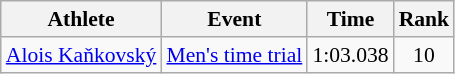<table class=wikitable style="font-size:90%">
<tr>
<th>Athlete</th>
<th>Event</th>
<th>Time</th>
<th>Rank</th>
</tr>
<tr align=center>
<td align=left><a href='#'>Alois Kaňkovský</a></td>
<td align=left rowspan=2><a href='#'>Men's time trial</a></td>
<td>1:03.038</td>
<td>10</td>
</tr>
</table>
